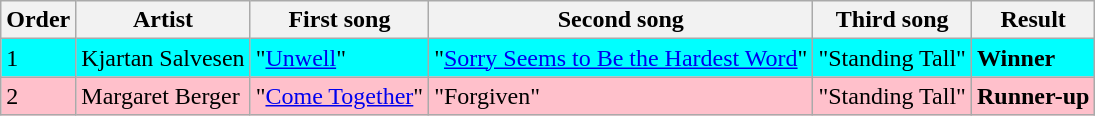<table class=wikitable>
<tr>
<th>Order</th>
<th>Artist</th>
<th>First song</th>
<th>Second song</th>
<th>Third song</th>
<th>Result</th>
</tr>
<tr style="background:cyan;">
<td>1</td>
<td>Kjartan Salvesen</td>
<td>"<a href='#'>Unwell</a>"</td>
<td>"<a href='#'>Sorry Seems to Be the Hardest Word</a>"</td>
<td>"Standing Tall"</td>
<td><strong>Winner</strong></td>
</tr>
<tr style="background:pink;">
<td>2</td>
<td>Margaret Berger</td>
<td>"<a href='#'>Come Together</a>"</td>
<td>"Forgiven"</td>
<td>"Standing Tall"</td>
<td><strong>Runner-up</strong></td>
</tr>
</table>
